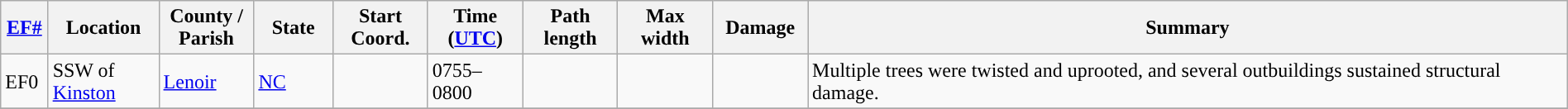<table class="wikitable sortable" style="width:100%;">
<tr>
<th scope="col" width="3%" align="center"><a href='#'>EF#</a></th>
<th scope="col" width="7%" align="center" class="unsortable">Location</th>
<th scope="col" width="6%" align="center" class="unsortable">County / Parish</th>
<th scope="col" width="5%" align="center">State</th>
<th scope="col" width="6%" align="center">Start Coord.</th>
<th scope="col" width="6%" align="center">Time (<a href='#'>UTC</a>)</th>
<th scope="col" width="6%" align="center">Path length</th>
<th scope="col" width="6%" align="center">Max width</th>
<th scope="col" width="6%" align="center">Damage</th>
<th scope="col" width="48%" class="unsortable" align="center">Summary</th>
</tr>
<tr>
<td>EF0</td>
<td>SSW of <a href='#'>Kinston</a></td>
<td><a href='#'>Lenoir</a></td>
<td><a href='#'>NC</a></td>
<td></td>
<td>0755–0800</td>
<td></td>
<td></td>
<td></td>
<td>Multiple trees were twisted and uprooted, and several outbuildings sustained structural damage.</td>
</tr>
<tr>
</tr>
</table>
